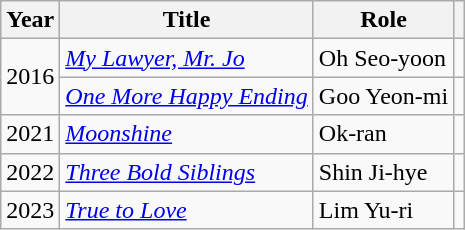<table class="wikitable">
<tr>
<th>Year</th>
<th>Title</th>
<th>Role</th>
<th></th>
</tr>
<tr>
<td rowspan="2">2016</td>
<td><em><a href='#'>My Lawyer, Mr. Jo</a></em></td>
<td>Oh Seo-yoon</td>
<td></td>
</tr>
<tr>
<td><em><a href='#'>One More Happy Ending</a></em></td>
<td>Goo Yeon-mi</td>
<td></td>
</tr>
<tr>
<td>2021</td>
<td><em><a href='#'>Moonshine</a></em></td>
<td>Ok-ran</td>
<td></td>
</tr>
<tr>
<td>2022</td>
<td><em><a href='#'>Three Bold Siblings</a></em></td>
<td>Shin Ji-hye</td>
<td></td>
</tr>
<tr>
<td>2023</td>
<td><em><a href='#'>True to Love</a></em></td>
<td>Lim Yu-ri</td>
<td></td>
</tr>
</table>
